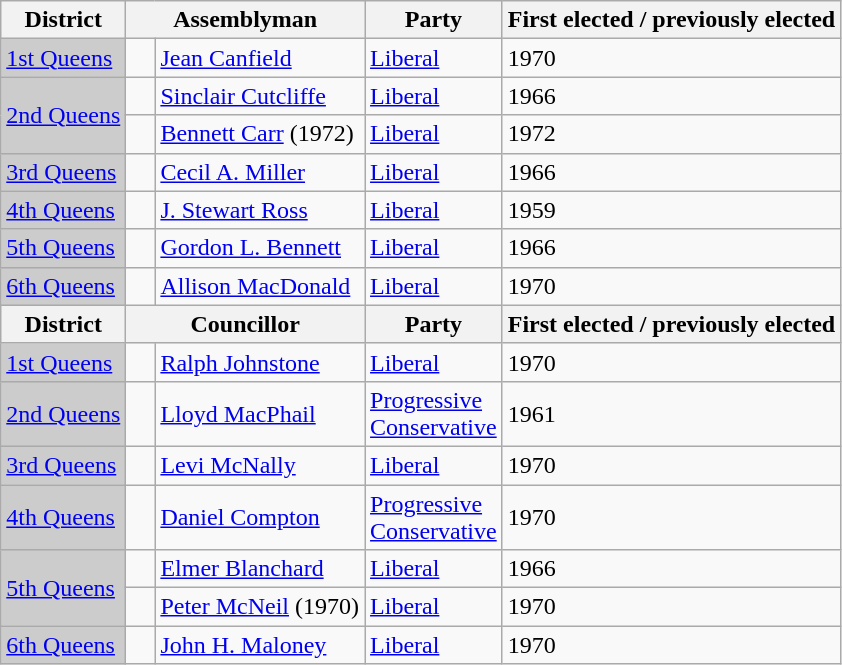<table class="wikitable sortable">
<tr>
<th>District</th>
<th colspan="2">Assemblyman</th>
<th>Party</th>
<th>First elected / previously elected</th>
</tr>
<tr>
<td bgcolor="CCCCCC"><a href='#'>1st Queens</a></td>
<td>   </td>
<td><a href='#'>Jean Canfield</a></td>
<td><a href='#'>Liberal</a></td>
<td>1970</td>
</tr>
<tr>
<td rowspan=2 bgcolor="CCCCCC"><a href='#'>2nd Queens</a></td>
<td>   </td>
<td><a href='#'>Sinclair Cutcliffe</a></td>
<td><a href='#'>Liberal</a></td>
<td>1966</td>
</tr>
<tr>
<td> </td>
<td><a href='#'>Bennett Carr</a> (1972)</td>
<td><a href='#'>Liberal</a></td>
<td>1972</td>
</tr>
<tr>
<td bgcolor="CCCCCC"><a href='#'>3rd Queens</a></td>
<td>   </td>
<td><a href='#'>Cecil A. Miller</a></td>
<td><a href='#'>Liberal</a></td>
<td>1966</td>
</tr>
<tr>
<td bgcolor="CCCCCC"><a href='#'>4th Queens</a></td>
<td>   </td>
<td><a href='#'>J. Stewart Ross</a></td>
<td><a href='#'>Liberal</a></td>
<td>1959</td>
</tr>
<tr>
<td bgcolor="CCCCCC"><a href='#'>5th Queens</a></td>
<td>   </td>
<td><a href='#'>Gordon L. Bennett</a></td>
<td><a href='#'>Liberal</a></td>
<td>1966</td>
</tr>
<tr>
<td bgcolor="CCCCCC"><a href='#'>6th Queens</a></td>
<td>   </td>
<td><a href='#'>Allison MacDonald</a></td>
<td><a href='#'>Liberal</a></td>
<td>1970</td>
</tr>
<tr>
<th>District</th>
<th colspan="2">Councillor</th>
<th>Party</th>
<th>First elected / previously elected</th>
</tr>
<tr>
<td bgcolor="CCCCCC"><a href='#'>1st Queens</a></td>
<td>   </td>
<td><a href='#'>Ralph Johnstone</a></td>
<td><a href='#'>Liberal</a></td>
<td>1970</td>
</tr>
<tr>
<td bgcolor="CCCCCC"><a href='#'>2nd Queens</a></td>
<td>   </td>
<td><a href='#'>Lloyd MacPhail</a></td>
<td><a href='#'>Progressive <br> Conservative</a></td>
<td>1961</td>
</tr>
<tr>
<td bgcolor="CCCCCC"><a href='#'>3rd Queens</a></td>
<td>   </td>
<td><a href='#'>Levi McNally</a></td>
<td><a href='#'>Liberal</a></td>
<td>1970</td>
</tr>
<tr>
<td bgcolor="CCCCCC"><a href='#'>4th Queens</a></td>
<td>   </td>
<td><a href='#'>Daniel Compton</a></td>
<td><a href='#'>Progressive <br> Conservative</a></td>
<td>1970</td>
</tr>
<tr>
<td rowspan=2 bgcolor="CCCCCC"><a href='#'>5th Queens</a></td>
<td>   </td>
<td><a href='#'>Elmer Blanchard</a></td>
<td><a href='#'>Liberal</a></td>
<td>1966</td>
</tr>
<tr>
<td> </td>
<td><a href='#'>Peter McNeil</a> (1970)</td>
<td><a href='#'>Liberal</a></td>
<td>1970</td>
</tr>
<tr>
<td bgcolor="CCCCCC"><a href='#'>6th Queens</a></td>
<td>   </td>
<td><a href='#'>John H. Maloney</a></td>
<td><a href='#'>Liberal</a></td>
<td>1970</td>
</tr>
</table>
